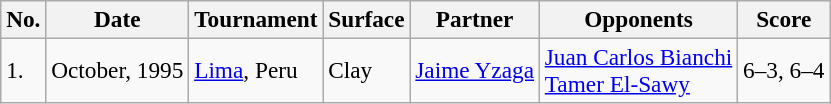<table class="sortable wikitable" style=font-size:97%>
<tr>
<th>No.</th>
<th>Date</th>
<th>Tournament</th>
<th>Surface</th>
<th>Partner</th>
<th>Opponents</th>
<th>Score</th>
</tr>
<tr>
<td>1.</td>
<td>October, 1995</td>
<td><a href='#'>Lima</a>, Peru</td>
<td>Clay</td>
<td> <a href='#'>Jaime Yzaga</a></td>
<td> <a href='#'>Juan Carlos Bianchi</a><br> <a href='#'>Tamer El-Sawy</a></td>
<td>6–3, 6–4</td>
</tr>
</table>
